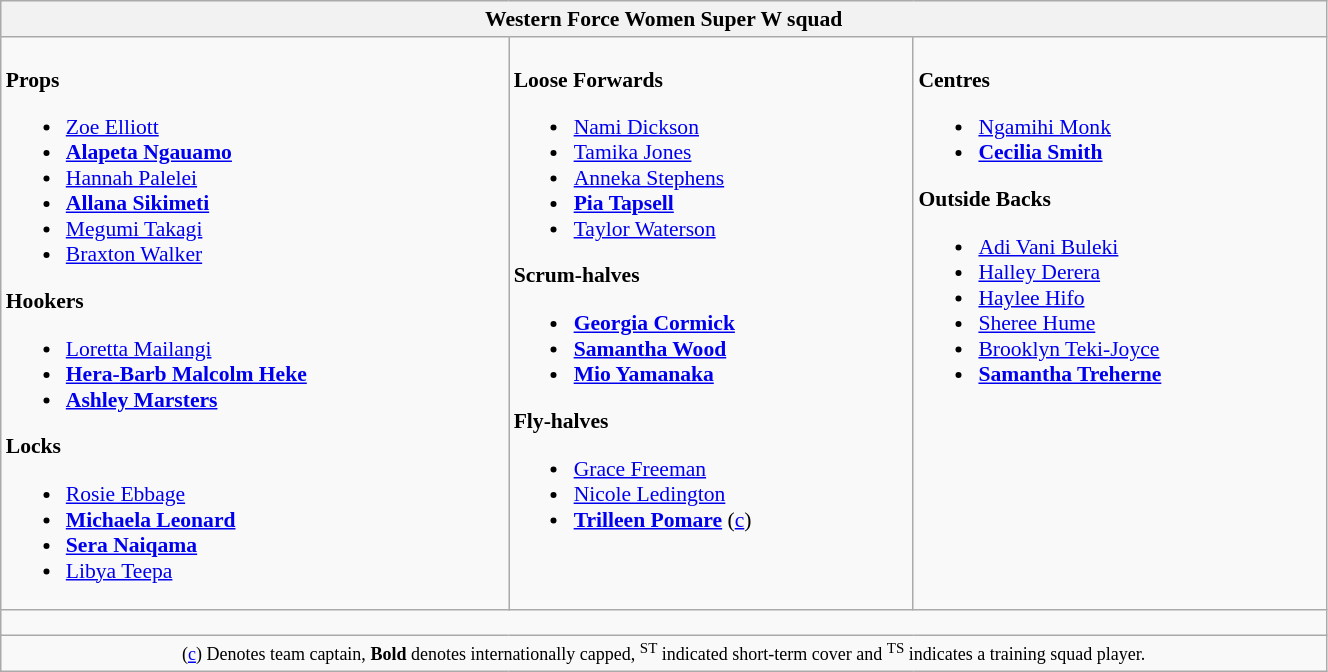<table class="wikitable" style="text-align:left; font-size:90%; width:70%">
<tr>
<th colspan="3">Western Force Women Super W squad</th>
</tr>
<tr valign="top">
<td><br><strong>Props</strong><ul><li>  <a href='#'>Zoe Elliott</a></li><li> <strong><a href='#'>Alapeta Ngauamo</a></strong></li><li>  <a href='#'>Hannah Palelei</a></li><li> <strong><a href='#'>Allana Sikimeti</a></strong></li><li> <a href='#'>Megumi Takagi</a></li><li> <a href='#'>Braxton Walker</a></li></ul><strong>Hookers</strong><ul><li>  <a href='#'>Loretta Mailangi</a></li><li> <strong><a href='#'>Hera-Barb Malcolm Heke</a></strong></li><li> <strong><a href='#'>Ashley Marsters</a></strong></li></ul><strong>Locks</strong><ul><li>  <a href='#'>Rosie Ebbage</a></li><li> <strong><a href='#'>Michaela Leonard</a></strong></li><li> <strong><a href='#'>Sera Naiqama</a></strong></li><li>  <a href='#'>Libya Teepa</a></li></ul></td>
<td><br><strong>Loose Forwards</strong><ul><li> <a href='#'>Nami Dickson</a></li><li> <a href='#'>Tamika Jones</a></li><li> <a href='#'>Anneka Stephens</a></li><li> <strong><a href='#'>Pia Tapsell</a></strong></li><li>  <a href='#'>Taylor Waterson</a></li></ul><strong>Scrum-halves</strong><ul><li> <strong><a href='#'>Georgia Cormick</a></strong></li><li> <a href='#'><strong>Samantha Wood</strong></a></li><li> <strong><a href='#'>Mio Yamanaka</a></strong></li></ul><strong>Fly-halves</strong><ul><li>  <a href='#'>Grace Freeman</a></li><li>  <a href='#'>Nicole Ledington</a></li><li> <strong><a href='#'>Trilleen Pomare</a></strong> (<a href='#'>c</a>)</li></ul></td>
<td><br><strong>Centres</strong><ul><li>  <a href='#'>Ngamihi Monk</a></li><li> <strong><a href='#'>Cecilia Smith</a></strong></li></ul><strong>Outside Backs</strong><ul><li> <a href='#'>Adi Vani Buleki</a></li><li>  <a href='#'>Halley Derera</a></li><li>  <a href='#'>Haylee Hifo</a></li><li>  <a href='#'>Sheree Hume</a></li><li>  <a href='#'>Brooklyn Teki-Joyce</a></li><li> <strong><a href='#'>Samantha Treherne</a></strong></li></ul></td>
</tr>
<tr>
<td colspan="3" style="height: 10px;"></td>
</tr>
<tr>
<td colspan="3" style="text-align:center;"><small>(<a href='#'>c</a>) Denotes team captain, <strong>Bold</strong> denotes internationally capped, <sup>ST</sup> indicated short-term cover and <sup>TS</sup> indicates a training squad player. <br> </small></td>
</tr>
</table>
